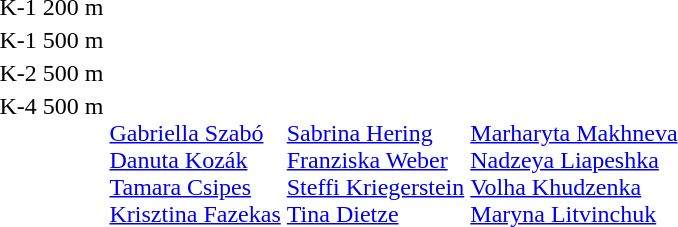<table>
<tr>
<td>K-1 200 m<br></td>
<td></td>
<td></td>
<td></td>
</tr>
<tr>
<td>K-1 500 m<br></td>
<td></td>
<td></td>
<td></td>
</tr>
<tr valign="top">
<td>K-2 500 m<br></td>
<td></td>
<td></td>
<td></td>
</tr>
<tr valign="top">
<td>K-4 500 m<br></td>
<td><br><a href='#'>Gabriella Szabó</a><br><a href='#'>Danuta Kozák</a><br><a href='#'>Tamara Csipes</a><br><a href='#'>Krisztina Fazekas</a></td>
<td><br><a href='#'>Sabrina Hering</a><br><a href='#'>Franziska Weber</a><br><a href='#'>Steffi Kriegerstein</a><br><a href='#'>Tina Dietze</a></td>
<td><br><a href='#'>Marharyta Makhneva</a><br><a href='#'>Nadzeya Liapeshka</a><br><a href='#'>Volha Khudzenka</a><br><a href='#'>Maryna Litvinchuk</a></td>
</tr>
<tr>
</tr>
</table>
